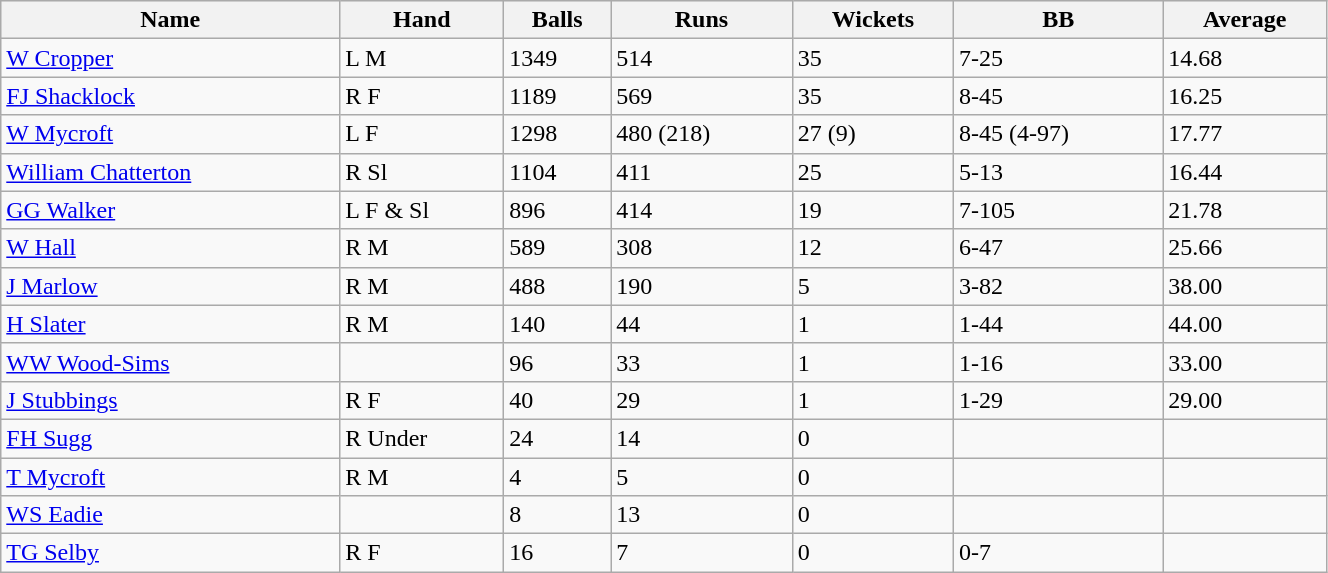<table class="wikitable sortable" width="70%">
<tr bgcolor="#efefef">
<th>Name</th>
<th>Hand</th>
<th>Balls</th>
<th>Runs</th>
<th>Wickets</th>
<th>BB</th>
<th>Average</th>
</tr>
<tr>
<td><a href='#'>W Cropper</a></td>
<td>L M</td>
<td>1349</td>
<td>514</td>
<td>35</td>
<td>7-25</td>
<td>14.68</td>
</tr>
<tr>
<td><a href='#'>FJ Shacklock</a></td>
<td>R F</td>
<td>1189</td>
<td>569</td>
<td>35</td>
<td>8-45</td>
<td>16.25</td>
</tr>
<tr>
<td><a href='#'>W Mycroft</a></td>
<td>L F</td>
<td>1298</td>
<td>480 (218)</td>
<td>27 (9)</td>
<td>8-45 (4-97)</td>
<td>17.77</td>
</tr>
<tr>
<td><a href='#'>William Chatterton</a></td>
<td>R Sl</td>
<td>1104</td>
<td>411</td>
<td>25</td>
<td>5-13</td>
<td>16.44</td>
</tr>
<tr>
<td><a href='#'>GG Walker</a></td>
<td>L F & Sl</td>
<td>896</td>
<td>414</td>
<td>19</td>
<td>7-105</td>
<td>21.78</td>
</tr>
<tr>
<td><a href='#'>W Hall</a></td>
<td>R M</td>
<td>589</td>
<td>308</td>
<td>12</td>
<td>6-47</td>
<td>25.66</td>
</tr>
<tr>
<td><a href='#'>J Marlow</a></td>
<td>R M</td>
<td>488</td>
<td>190</td>
<td>5</td>
<td>3-82</td>
<td>38.00</td>
</tr>
<tr>
<td><a href='#'>H Slater</a></td>
<td>R M</td>
<td>140</td>
<td>44</td>
<td>1</td>
<td>1-44</td>
<td>44.00</td>
</tr>
<tr>
<td><a href='#'>WW Wood-Sims</a></td>
<td></td>
<td>96</td>
<td>33</td>
<td>1</td>
<td>1-16</td>
<td>33.00</td>
</tr>
<tr>
<td><a href='#'>J Stubbings</a></td>
<td>R F</td>
<td>40</td>
<td>29</td>
<td>1</td>
<td>1-29</td>
<td>29.00</td>
</tr>
<tr>
<td><a href='#'>FH Sugg</a></td>
<td>R Under</td>
<td>24</td>
<td>14</td>
<td>0</td>
<td></td>
<td></td>
</tr>
<tr>
<td><a href='#'>T Mycroft</a></td>
<td>R M</td>
<td>4</td>
<td>5</td>
<td>0</td>
<td></td>
<td></td>
</tr>
<tr>
<td><a href='#'>WS Eadie</a></td>
<td></td>
<td>8</td>
<td>13</td>
<td>0</td>
<td></td>
<td></td>
</tr>
<tr>
<td><a href='#'>TG Selby</a></td>
<td>R F</td>
<td>16</td>
<td>7</td>
<td>0</td>
<td>0-7</td>
<td></td>
</tr>
</table>
